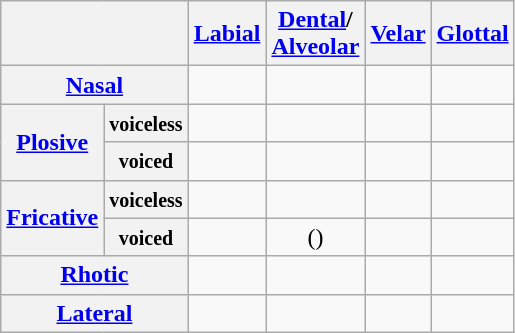<table class="wikitable" style="text-align:center">
<tr>
<th colspan="2"></th>
<th><a href='#'>Labial</a></th>
<th><a href='#'>Dental</a>/<br><a href='#'>Alveolar</a></th>
<th><a href='#'>Velar</a></th>
<th><a href='#'>Glottal</a></th>
</tr>
<tr>
<th colspan="2"><a href='#'>Nasal</a></th>
<td></td>
<td></td>
<td></td>
<td></td>
</tr>
<tr>
<th rowspan="2"><a href='#'>Plosive</a></th>
<th><small>voiceless</small></th>
<td></td>
<td></td>
<td></td>
<td></td>
</tr>
<tr>
<th><small>voiced</small></th>
<td></td>
<td></td>
<td></td>
<td></td>
</tr>
<tr>
<th rowspan="2"><a href='#'>Fricative</a></th>
<th><small>voiceless</small></th>
<td></td>
<td></td>
<td></td>
<td></td>
</tr>
<tr>
<th><small>voiced</small></th>
<td></td>
<td>()</td>
<td></td>
<td></td>
</tr>
<tr>
<th colspan="2"><a href='#'>Rhotic</a></th>
<td></td>
<td></td>
<td></td>
<td></td>
</tr>
<tr>
<th colspan="2"><a href='#'>Lateral</a></th>
<td></td>
<td></td>
<td></td>
<td></td>
</tr>
</table>
